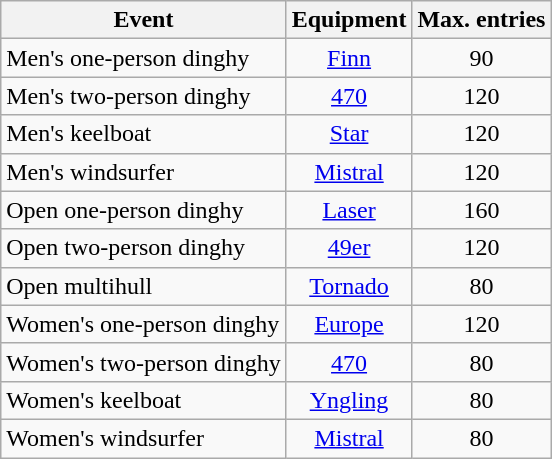<table class=wikitable>
<tr>
<th>Event</th>
<th>Equipment</th>
<th>Max. entries</th>
</tr>
<tr>
<td>Men's one-person dinghy</td>
<td align=center><a href='#'>Finn</a></td>
<td align=center>90</td>
</tr>
<tr>
<td>Men's two-person dinghy</td>
<td align=center><a href='#'>470</a></td>
<td align=center>120</td>
</tr>
<tr>
<td>Men's keelboat</td>
<td align=center><a href='#'>Star</a></td>
<td align=center>120</td>
</tr>
<tr>
<td>Men's windsurfer</td>
<td align=center><a href='#'>Mistral</a></td>
<td align=center>120</td>
</tr>
<tr>
<td>Open one-person dinghy</td>
<td align=center><a href='#'>Laser</a></td>
<td align=center>160</td>
</tr>
<tr>
<td>Open two-person dinghy</td>
<td align=center><a href='#'>49er</a></td>
<td align=center>120</td>
</tr>
<tr>
<td>Open multihull</td>
<td align=center><a href='#'>Tornado</a></td>
<td align=center>80</td>
</tr>
<tr>
<td>Women's one-person dinghy</td>
<td align=center><a href='#'>Europe</a></td>
<td align=center>120</td>
</tr>
<tr>
<td>Women's two-person dinghy</td>
<td align=center><a href='#'>470</a></td>
<td align=center>80</td>
</tr>
<tr>
<td>Women's keelboat</td>
<td align=center><a href='#'>Yngling</a></td>
<td align=center>80</td>
</tr>
<tr>
<td>Women's windsurfer</td>
<td align=center><a href='#'>Mistral</a></td>
<td align=center>80</td>
</tr>
</table>
